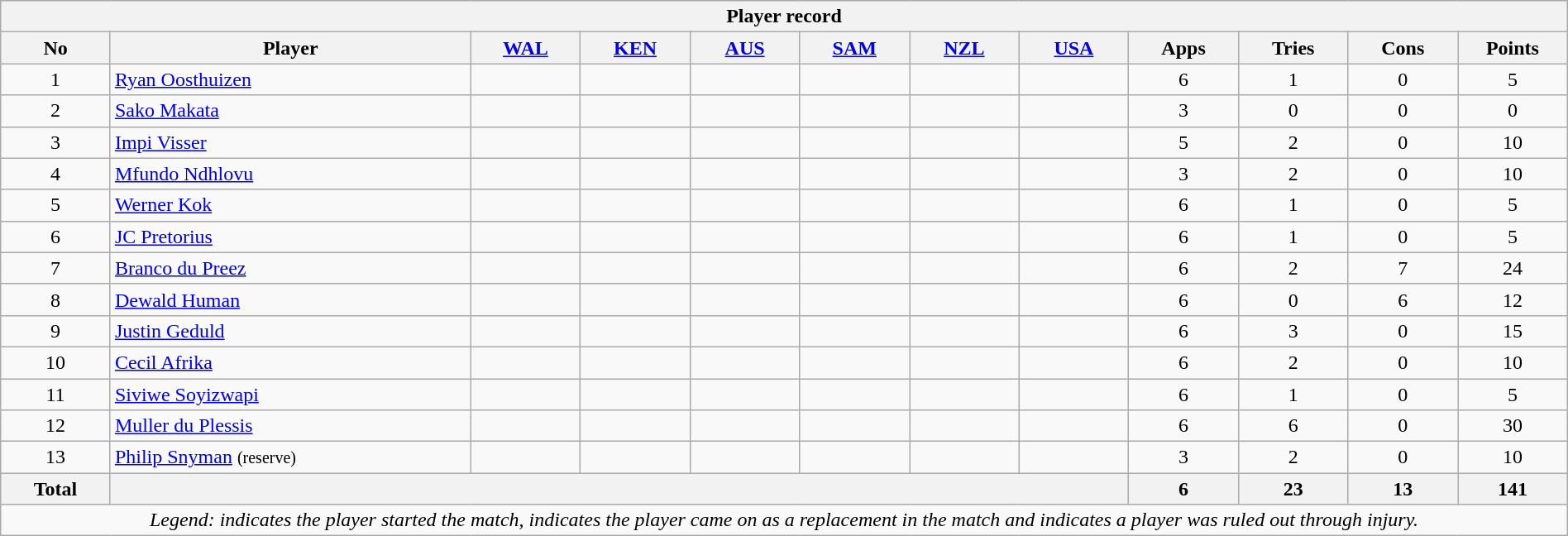<table class="wikitable" style="text-align:center; width:100%">
<tr>
<th colspan="100%">Player record</th>
</tr>
<tr>
<th style="width:7%;">No</th>
<th style="width:23%;">Player</th>
<th style="width:7%;"><a href='#'>WAL</a></th>
<th style="width:7%;"><a href='#'>KEN</a></th>
<th style="width:7%;"><a href='#'>AUS</a></th>
<th style="width:7%;"><a href='#'>SAM</a></th>
<th style="width:7%;"><a href='#'>NZL</a></th>
<th style="width:7%;"><a href='#'>USA</a></th>
<th style="width:7%;">Apps</th>
<th style="width:7%;">Tries</th>
<th style="width:7%;">Cons</th>
<th style="width:7%;">Points</th>
</tr>
<tr>
<td>1</td>
<td style="text-align:left;"><a href='#'>Ryan Oosthuizen</a></td>
<td></td>
<td></td>
<td></td>
<td></td>
<td></td>
<td></td>
<td>6</td>
<td>1</td>
<td>0</td>
<td>5</td>
</tr>
<tr>
<td>2</td>
<td style="text-align:left;"><a href='#'>Sako Makata</a></td>
<td></td>
<td></td>
<td></td>
<td></td>
<td></td>
<td></td>
<td>3</td>
<td>0</td>
<td>0</td>
<td>0</td>
</tr>
<tr>
<td>3</td>
<td style="text-align:left;"><a href='#'>Impi Visser</a></td>
<td></td>
<td></td>
<td></td>
<td></td>
<td></td>
<td></td>
<td>5</td>
<td>2</td>
<td>0</td>
<td>10</td>
</tr>
<tr>
<td>4</td>
<td style="text-align:left;"><a href='#'>Mfundo Ndhlovu</a></td>
<td></td>
<td></td>
<td></td>
<td></td>
<td></td>
<td></td>
<td>3</td>
<td>2</td>
<td>0</td>
<td>10</td>
</tr>
<tr>
<td>5</td>
<td style="text-align:left;"><a href='#'>Werner Kok</a></td>
<td></td>
<td></td>
<td></td>
<td></td>
<td></td>
<td></td>
<td>6</td>
<td>1</td>
<td>0</td>
<td>5</td>
</tr>
<tr>
<td>6</td>
<td style="text-align:left;"><a href='#'>JC Pretorius</a></td>
<td></td>
<td></td>
<td></td>
<td></td>
<td></td>
<td></td>
<td>6</td>
<td>1</td>
<td>0</td>
<td>5</td>
</tr>
<tr>
<td>7</td>
<td style="text-align:left;"><a href='#'>Branco du Preez</a></td>
<td></td>
<td></td>
<td></td>
<td></td>
<td></td>
<td></td>
<td>6</td>
<td>2</td>
<td>7</td>
<td>24</td>
</tr>
<tr>
<td>8</td>
<td style="text-align:left;"><a href='#'>Dewald Human</a></td>
<td></td>
<td></td>
<td></td>
<td></td>
<td></td>
<td></td>
<td>6</td>
<td>0</td>
<td>6</td>
<td>12</td>
</tr>
<tr>
<td>9</td>
<td style="text-align:left;"><a href='#'>Justin Geduld</a></td>
<td></td>
<td></td>
<td></td>
<td></td>
<td></td>
<td></td>
<td>6</td>
<td>3</td>
<td>0</td>
<td>15</td>
</tr>
<tr>
<td>10</td>
<td style="text-align:left;"><a href='#'>Cecil Afrika</a></td>
<td></td>
<td></td>
<td></td>
<td></td>
<td></td>
<td></td>
<td>6</td>
<td>2</td>
<td>0</td>
<td>10</td>
</tr>
<tr>
<td>11</td>
<td style="text-align:left;"><a href='#'>Siviwe Soyizwapi</a></td>
<td></td>
<td></td>
<td></td>
<td></td>
<td></td>
<td></td>
<td>6</td>
<td>1</td>
<td>0</td>
<td>5</td>
</tr>
<tr>
<td>12</td>
<td style="text-align:left;"><a href='#'>Muller du Plessis</a></td>
<td></td>
<td></td>
<td></td>
<td></td>
<td></td>
<td></td>
<td>6</td>
<td>6</td>
<td>0</td>
<td>30</td>
</tr>
<tr>
<td>13</td>
<td style="text-align:left;"><a href='#'>Philip Snyman</a> <small>(reserve)</small></td>
<td></td>
<td></td>
<td></td>
<td></td>
<td></td>
<td></td>
<td>3</td>
<td>2</td>
<td>0</td>
<td>10</td>
</tr>
<tr>
<th>Total</th>
<th colspan="7"></th>
<th>6</th>
<th>23</th>
<th>13</th>
<th>141</th>
</tr>
<tr>
<td colspan="100%"><em>Legend: <span></span> indicates the player started the match, <span></span> indicates the player came on as a replacement in the match and  indicates a player was ruled out through injury.</em></td>
</tr>
</table>
